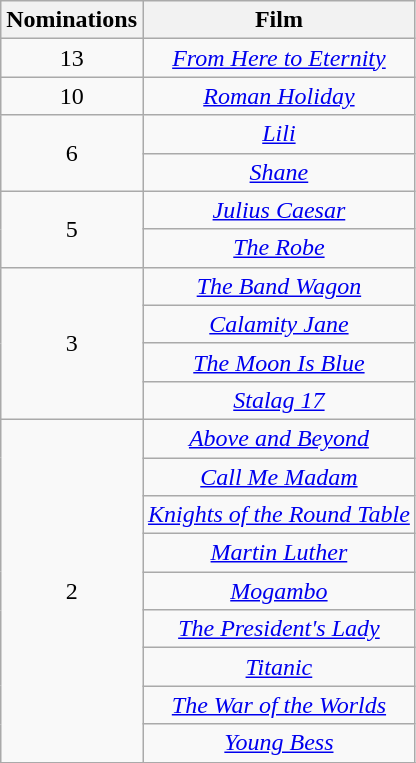<table class="wikitable" rowspan="2" style="text-align:center;">
<tr>
<th scope="col" style="width:55px;">Nominations</th>
<th scope="col" style="text-align:center;">Film</th>
</tr>
<tr>
<td rowspan="1" style="text-align:center">13</td>
<td><em><a href='#'>From Here to Eternity</a></em></td>
</tr>
<tr>
<td rowspan="1" style="text-align:center">10</td>
<td><em><a href='#'>Roman Holiday</a></em></td>
</tr>
<tr>
<td rowspan="2" style="text-align:center">6</td>
<td><em><a href='#'>Lili</a></em></td>
</tr>
<tr>
<td><em><a href='#'>Shane</a></em></td>
</tr>
<tr>
<td rowspan="2" style="text-align:center">5</td>
<td><em><a href='#'>Julius Caesar</a></em></td>
</tr>
<tr>
<td><em><a href='#'>The Robe</a></em></td>
</tr>
<tr>
<td rowspan="4" style="text-align:center">3</td>
<td><em><a href='#'>The Band Wagon</a></em></td>
</tr>
<tr>
<td><em><a href='#'>Calamity Jane</a></em></td>
</tr>
<tr>
<td><em><a href='#'>The Moon Is Blue</a></em></td>
</tr>
<tr>
<td><em><a href='#'>Stalag 17</a></em></td>
</tr>
<tr>
<td rowspan="9" style="text-align:center">2</td>
<td><em><a href='#'>Above and Beyond</a></em></td>
</tr>
<tr>
<td><em><a href='#'>Call Me Madam</a></em></td>
</tr>
<tr>
<td><em><a href='#'>Knights of the Round Table</a></em></td>
</tr>
<tr>
<td><em><a href='#'>Martin Luther</a></em></td>
</tr>
<tr>
<td><em><a href='#'>Mogambo</a></em></td>
</tr>
<tr>
<td><em><a href='#'>The President's Lady</a></em></td>
</tr>
<tr>
<td><em><a href='#'>Titanic</a></em></td>
</tr>
<tr>
<td><em><a href='#'>The War of the Worlds</a></em></td>
</tr>
<tr>
<td><em><a href='#'>Young Bess</a></em></td>
</tr>
<tr>
</tr>
</table>
